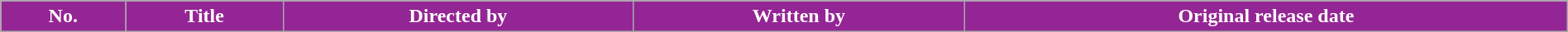<table class="wikitable plainrowheaders" style="width:100%; margin:auto;">
<tr style="color:white">
<th style="background:#942594; color:white;">No.</th>
<th style="background:#942594; color:white;">Title</th>
<th style="background:#942594; color:white;">Directed by</th>
<th style="background:#942594; color:white;">Written by</th>
<th style="background:#942594; color:white;">Original release date<br>






</th>
</tr>
</table>
